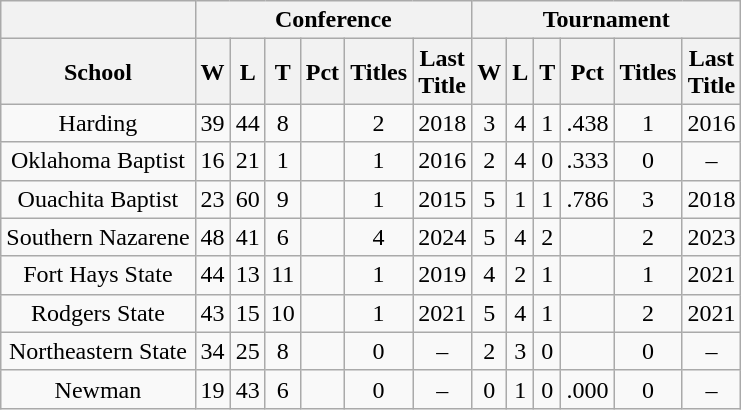<table class="wikitable sortable" style=text-align:center>
<tr>
<th></th>
<th colspan=6>Conference</th>
<th colspan=6>Tournament</th>
</tr>
<tr>
<th>School</th>
<th>W</th>
<th>L</th>
<th>T</th>
<th>Pct</th>
<th>Titles</th>
<th>Last<br>Title</th>
<th>W</th>
<th>L</th>
<th>T</th>
<th>Pct</th>
<th>Titles</th>
<th>Last<br>Title</th>
</tr>
<tr>
<td>Harding</td>
<td>39</td>
<td>44</td>
<td>8</td>
<td></td>
<td>2</td>
<td>2018</td>
<td>3</td>
<td>4</td>
<td>1</td>
<td>.438</td>
<td>1</td>
<td>2016</td>
</tr>
<tr>
<td>Oklahoma Baptist</td>
<td>16</td>
<td>21</td>
<td>1</td>
<td></td>
<td>1</td>
<td>2016</td>
<td>2</td>
<td>4</td>
<td>0</td>
<td>.333</td>
<td>0</td>
<td>–</td>
</tr>
<tr>
<td>Ouachita Baptist</td>
<td>23</td>
<td>60</td>
<td>9</td>
<td></td>
<td>1</td>
<td>2015</td>
<td>5</td>
<td>1</td>
<td>1</td>
<td>.786</td>
<td>3</td>
<td>2018</td>
</tr>
<tr>
<td>Southern Nazarene</td>
<td>48</td>
<td>41</td>
<td>6</td>
<td></td>
<td>4</td>
<td>2024</td>
<td>5</td>
<td>4</td>
<td>2</td>
<td></td>
<td>2</td>
<td>2023</td>
</tr>
<tr>
<td>Fort Hays State</td>
<td>44</td>
<td>13</td>
<td>11</td>
<td></td>
<td>1</td>
<td>2019</td>
<td>4</td>
<td>2</td>
<td>1</td>
<td></td>
<td>1</td>
<td>2021</td>
</tr>
<tr>
<td>Rodgers State</td>
<td>43</td>
<td>15</td>
<td>10</td>
<td></td>
<td>1</td>
<td>2021</td>
<td>5</td>
<td>4</td>
<td>1</td>
<td></td>
<td>2</td>
<td>2021</td>
</tr>
<tr>
<td>Northeastern State</td>
<td>34</td>
<td>25</td>
<td>8</td>
<td></td>
<td>0</td>
<td>–</td>
<td>2</td>
<td>3</td>
<td>0</td>
<td></td>
<td>0</td>
<td>–</td>
</tr>
<tr>
<td>Newman</td>
<td>19</td>
<td>43</td>
<td>6</td>
<td></td>
<td>0</td>
<td>–</td>
<td>0</td>
<td>1</td>
<td>0</td>
<td>.000</td>
<td>0</td>
<td>–</td>
</tr>
</table>
